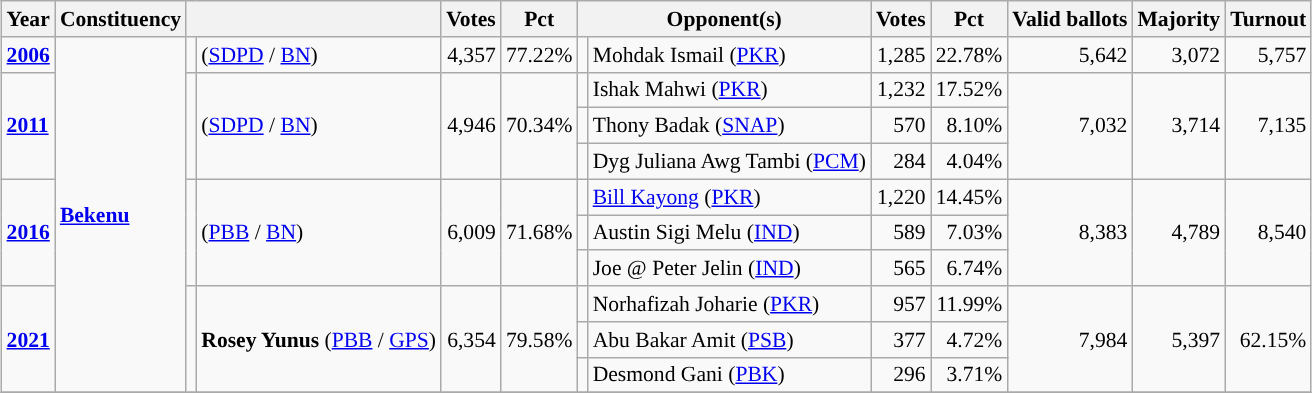<table class="wikitable" style="margin:0.5em ; font-size:90%">
<tr>
<th>Year</th>
<th>Constituency</th>
<th colspan=2></th>
<th>Votes</th>
<th>Pct</th>
<th colspan=2>Opponent(s)</th>
<th>Votes</th>
<th>Pct</th>
<th>Valid ballots</th>
<th>Majority</th>
<th>Turnout</th>
</tr>
<tr>
<td><strong><a href='#'>2006</a></strong></td>
<td rowspan="10"><strong><a href='#'>Bekenu</a></strong></td>
<td></td>
<td> (<a href='#'>SDPD</a> / <a href='#'>BN</a>)</td>
<td style="text-align:right;">4,357</td>
<td style="text-align:right;">77.22%</td>
<td></td>
<td>Mohdak Ismail (<a href='#'>PKR</a>)</td>
<td style="text-align:right;">1,285</td>
<td style="text-align:right;">22.78%</td>
<td style="text-align:right;">5,642</td>
<td style="text-align:right;">3,072</td>
<td style="text-align:right;">5,757</td>
</tr>
<tr>
<td rowspan="3"><strong><a href='#'>2011</a></strong></td>
<td rowspan="3" ></td>
<td rowspan="3"> (<a href='#'>SDPD</a> / <a href='#'>BN</a>)</td>
<td style="text-align:right;" rowspan="3">4,946</td>
<td style="text-align:right;" rowspan="3">70.34%</td>
<td rowspan=1 ></td>
<td>Ishak Mahwi (<a href='#'>PKR</a>)</td>
<td style="text-align:right;">1,232</td>
<td style="text-align:right;">17.52%</td>
<td style="text-align:right;" rowspan="3">7,032</td>
<td style="text-align:right;" rowspan="3">3,714</td>
<td style="text-align:right;" rowspan="3">7,135</td>
</tr>
<tr>
<td rowspan=1 ></td>
<td>Thony Badak (<a href='#'>SNAP</a>)</td>
<td style="text-align:right;">570</td>
<td style="text-align:right;">8.10%</td>
</tr>
<tr>
<td rowspan=1 ></td>
<td>Dyg Juliana Awg Tambi (<a href='#'>PCM</a>)</td>
<td style="text-align:right;">284</td>
<td style="text-align:right;">4.04%</td>
</tr>
<tr>
<td rowspan="3"><strong><a href='#'>2016</a></strong></td>
<td rowspan="3" ></td>
<td rowspan="3"> (<a href='#'>PBB</a> / <a href='#'>BN</a>)</td>
<td rowspan="3" style="text-align:right;">6,009</td>
<td style="text-align:right;" rowspan="3">71.68%</td>
<td rowspan=1 ></td>
<td><a href='#'>Bill Kayong</a> (<a href='#'>PKR</a>)</td>
<td style="text-align:right;">1,220</td>
<td style="text-align:right;">14.45%</td>
<td style="text-align:right;" rowspan="3">8,383</td>
<td style="text-align:right;" rowspan="3">4,789</td>
<td style="text-align:right;" rowspan="3">8,540</td>
</tr>
<tr>
<td rowspan=1 ></td>
<td>Austin Sigi Melu (<a href='#'>IND</a>)</td>
<td style="text-align:right;">589</td>
<td style="text-align:right;">7.03%</td>
</tr>
<tr>
<td rowspan=1 ></td>
<td>Joe @ Peter Jelin (<a href='#'>IND</a>)</td>
<td style="text-align:right;">565</td>
<td style="text-align:right;">6.74%</td>
</tr>
<tr>
<td rowspan="3"><a href='#'><strong>2021</strong></a></td>
<td rowspan="3" ></td>
<td rowspan="3"><strong>Rosey Yunus</strong> (<a href='#'>PBB</a> / <a href='#'>GPS</a>)</td>
<td rowspan="3" style="text-align:right;">6,354</td>
<td rowspan="3" style="text-align:right;">79.58%</td>
<td></td>
<td>Norhafizah Joharie (<a href='#'>PKR</a>)</td>
<td style="text-align:right;">957</td>
<td style="text-align:right;">11.99%</td>
<td rowspan="3" style="text-align:right;">7,984</td>
<td rowspan="3" style="text-align:right;">5,397</td>
<td rowspan="3" style="text-align:right;">62.15%</td>
</tr>
<tr>
<td></td>
<td>Abu Bakar Amit (<a href='#'>PSB</a>)</td>
<td style="text-align:right;">377</td>
<td style="text-align:right;">4.72%</td>
</tr>
<tr>
<td></td>
<td>Desmond Gani (<a href='#'>PBK</a>)</td>
<td style="text-align:right;">296</td>
<td style="text-align:right;">3.71%</td>
</tr>
<tr>
</tr>
</table>
